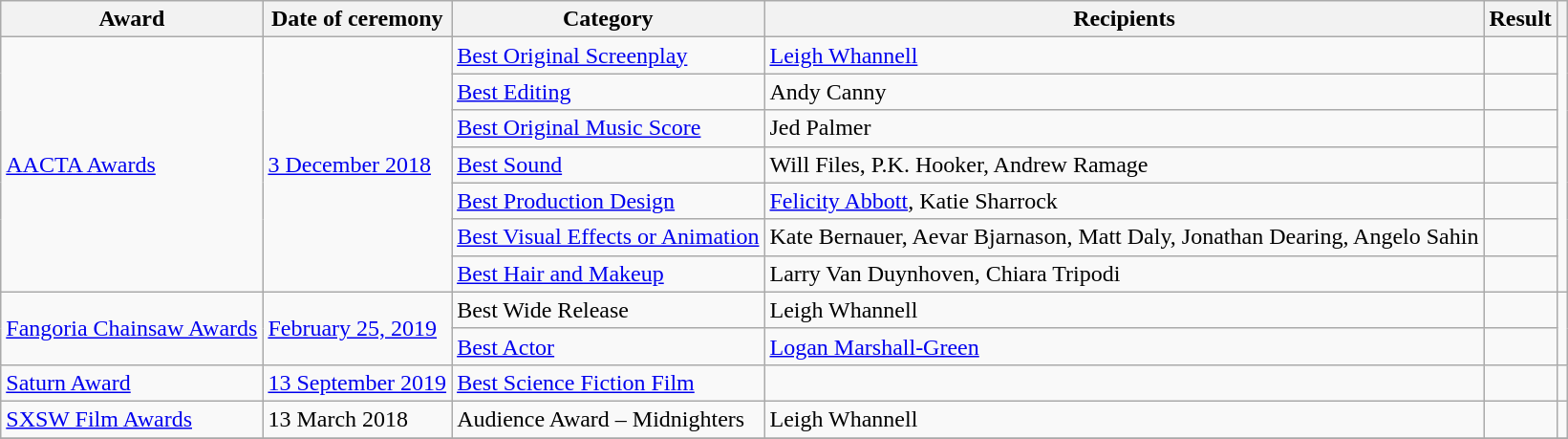<table class="wikitable sortable plainrowheaders">
<tr>
<th scope="col">Award</th>
<th scope="col">Date of ceremony</th>
<th scope="col">Category</th>
<th scope="col">Recipients</th>
<th scope="col">Result</th>
<th scope="col" class="unsortable"></th>
</tr>
<tr>
<td rowspan=7><a href='#'>AACTA Awards</a></td>
<td rowspan=7><a href='#'>3 December 2018</a></td>
<td><a href='#'>Best Original Screenplay</a></td>
<td><a href='#'>Leigh Whannell</a></td>
<td></td>
<td rowspan=7 style="text-align:center;"></td>
</tr>
<tr>
<td><a href='#'>Best Editing</a></td>
<td>Andy Canny</td>
<td></td>
</tr>
<tr>
<td><a href='#'>Best Original Music Score</a></td>
<td>Jed Palmer</td>
<td></td>
</tr>
<tr>
<td><a href='#'>Best Sound</a></td>
<td>Will Files, P.K. Hooker, Andrew Ramage</td>
<td></td>
</tr>
<tr>
<td><a href='#'>Best Production Design</a></td>
<td><a href='#'>Felicity Abbott</a>, Katie Sharrock</td>
<td></td>
</tr>
<tr>
<td><a href='#'>Best Visual Effects or Animation</a></td>
<td>Kate Bernauer, Aevar Bjarnason, Matt Daly, Jonathan Dearing, Angelo Sahin</td>
<td></td>
</tr>
<tr>
<td><a href='#'>Best Hair and Makeup</a></td>
<td>Larry Van Duynhoven, Chiara Tripodi</td>
<td></td>
</tr>
<tr>
<td rowspan=2><a href='#'>Fangoria Chainsaw Awards</a></td>
<td rowspan=2><a href='#'>February 25, 2019</a></td>
<td>Best Wide Release</td>
<td>Leigh Whannell</td>
<td></td>
<td rowspan=2 style="text-align:center;"></td>
</tr>
<tr>
<td><a href='#'>Best Actor</a></td>
<td><a href='#'>Logan Marshall-Green</a></td>
<td></td>
</tr>
<tr>
<td><a href='#'>Saturn Award</a></td>
<td><a href='#'>13 September 2019</a></td>
<td><a href='#'>Best Science Fiction Film</a></td>
<td></td>
<td></td>
<td></td>
</tr>
<tr>
<td><a href='#'>SXSW Film Awards</a></td>
<td>13 March 2018</td>
<td>Audience Award – Midnighters</td>
<td>Leigh Whannell</td>
<td></td>
<td style="text-align:center;"></td>
</tr>
<tr>
</tr>
</table>
